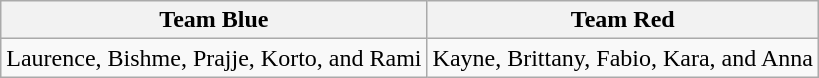<table class="wikitable">
<tr>
<th>Team Blue</th>
<th>Team Red</th>
</tr>
<tr>
<td>Laurence, Bishme, Prajje, Korto, and Rami</td>
<td>Kayne, Brittany, Fabio, Kara, and Anna</td>
</tr>
</table>
